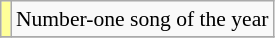<table class="wikitable plainrowheaders" style="font-size:90%;">
<tr>
<td bgcolor=#FFFF99 align=center></td>
<td>Number-one song of the year</td>
</tr>
<tr>
</tr>
</table>
